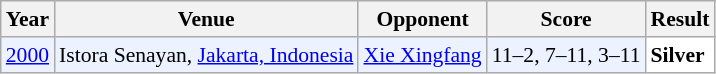<table class="sortable wikitable" style="font-size: 90%;">
<tr>
<th>Year</th>
<th>Venue</th>
<th>Opponent</th>
<th>Score</th>
<th>Result</th>
</tr>
<tr style="background:#ECF2FF">
<td align="center"><a href='#'>2000</a></td>
<td align="left">Istora Senayan, <a href='#'>Jakarta, Indonesia</a></td>
<td align="left"> <a href='#'>Xie Xingfang</a></td>
<td align="left">11–2, 7–11, 3–11</td>
<td style="text-align:left; background:white"> <strong>Silver</strong></td>
</tr>
</table>
